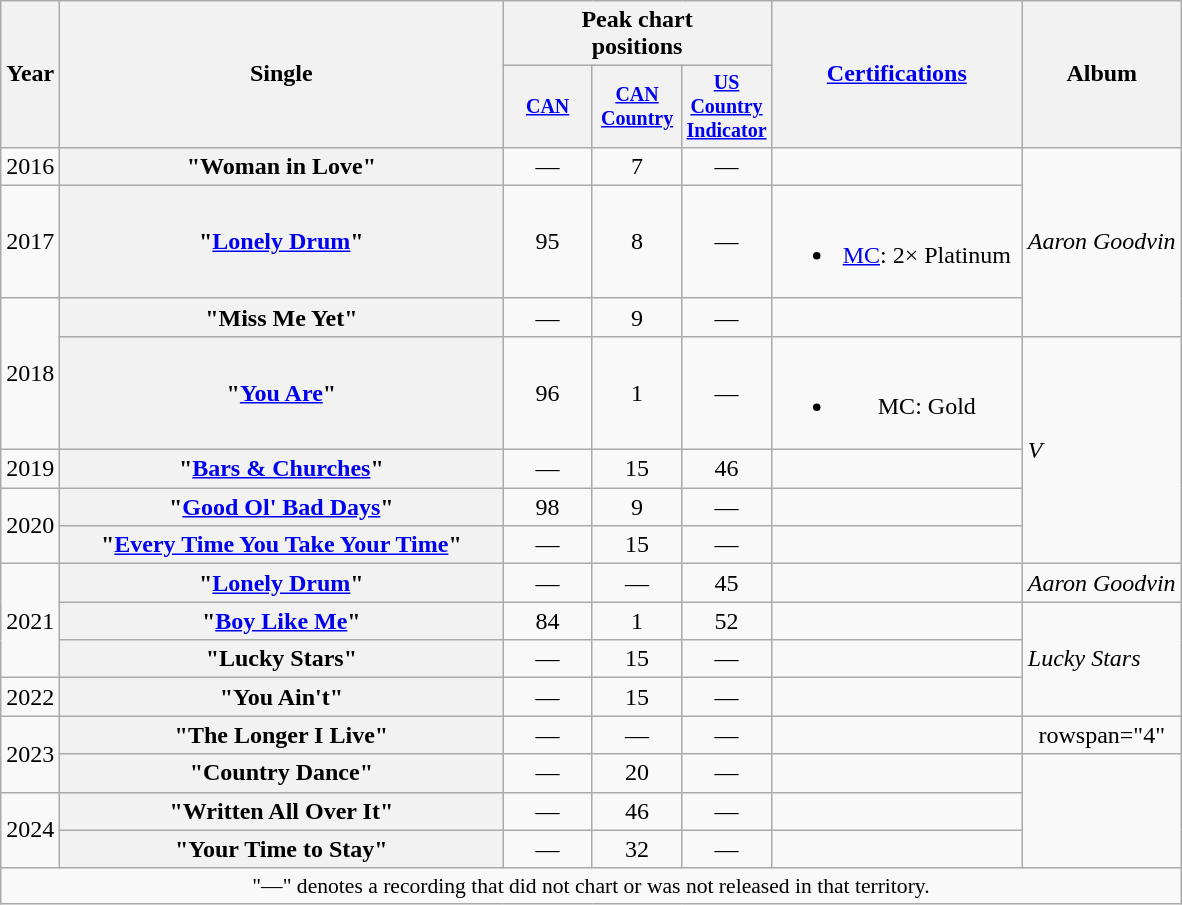<table class="wikitable plainrowheaders" style="text-align:center;">
<tr>
<th rowspan="2">Year</th>
<th rowspan="2" style="width:18em;">Single</th>
<th colspan="3">Peak chart<br>positions</th>
<th rowspan="2" style="width:10em;"><a href='#'>Certifications</a></th>
<th rowspan="2">Album</th>
</tr>
<tr style="font-size:smaller;">
<th style="width:4em;"><a href='#'>CAN</a><br></th>
<th style="width:4em;"><a href='#'>CAN Country</a><br></th>
<th style="width:4em;"><a href='#'>US Country Indicator</a><br></th>
</tr>
<tr>
<td>2016</td>
<th scope="row">"Woman in Love"</th>
<td>—</td>
<td>7</td>
<td>—</td>
<td></td>
<td align="left" rowspan="3"><em>Aaron Goodvin</em></td>
</tr>
<tr>
<td>2017</td>
<th scope="row">"<a href='#'>Lonely Drum</a>"</th>
<td>95</td>
<td>8</td>
<td>—</td>
<td><br><ul><li><a href='#'>MC</a>: 2× Platinum</li></ul></td>
</tr>
<tr>
<td rowspan="2">2018</td>
<th scope="row">"Miss Me Yet"</th>
<td>—</td>
<td>9</td>
<td>—</td>
<td></td>
</tr>
<tr>
<th scope="row">"<a href='#'>You Are</a>"</th>
<td>96</td>
<td>1</td>
<td>—</td>
<td><br><ul><li>MC: Gold</li></ul></td>
<td align="left" rowspan="4"><em>V</em></td>
</tr>
<tr>
<td>2019</td>
<th scope="row">"<a href='#'>Bars & Churches</a>"</th>
<td>—</td>
<td>15</td>
<td>46</td>
<td></td>
</tr>
<tr>
<td rowspan="2">2020</td>
<th scope="row">"<a href='#'>Good Ol' Bad Days</a>"</th>
<td>98</td>
<td>9</td>
<td>—</td>
<td></td>
</tr>
<tr>
<th scope="row">"<a href='#'>Every Time You Take Your Time</a>"</th>
<td>—</td>
<td>15</td>
<td>—</td>
<td></td>
</tr>
<tr>
<td rowspan="3">2021</td>
<th scope="row">"<a href='#'>Lonely Drum</a>"</th>
<td>—</td>
<td>—</td>
<td>45</td>
<td></td>
<td align="left"><em>Aaron Goodvin</em></td>
</tr>
<tr>
<th scope="row">"<a href='#'>Boy Like Me</a>"</th>
<td>84</td>
<td>1</td>
<td>52</td>
<td></td>
<td align="left" rowspan="3"><em>Lucky Stars</em></td>
</tr>
<tr>
<th scope="row">"Lucky Stars"</th>
<td>—</td>
<td>15</td>
<td>—</td>
<td></td>
</tr>
<tr>
<td>2022</td>
<th scope="row">"You Ain't" <br></th>
<td>—</td>
<td>15</td>
<td>—</td>
<td></td>
</tr>
<tr>
<td rowspan="2">2023</td>
<th scope="row">"The Longer I Live" <br></th>
<td>—</td>
<td>—</td>
<td>—</td>
<td></td>
<td>rowspan="4" </td>
</tr>
<tr>
<th scope="row">"Country Dance"</th>
<td>—</td>
<td>20</td>
<td>—</td>
<td></td>
</tr>
<tr>
<td rowspan="2">2024</td>
<th scope="row">"Written All Over It"</th>
<td>—</td>
<td>46</td>
<td>—</td>
<td></td>
</tr>
<tr>
<th scope="row">"Your Time to Stay"</th>
<td>—</td>
<td>32</td>
<td>—</td>
<td></td>
</tr>
<tr>
<td colspan="7" style="font-size:90%">"—" denotes a recording that did not chart or was not released in that territory.</td>
</tr>
</table>
